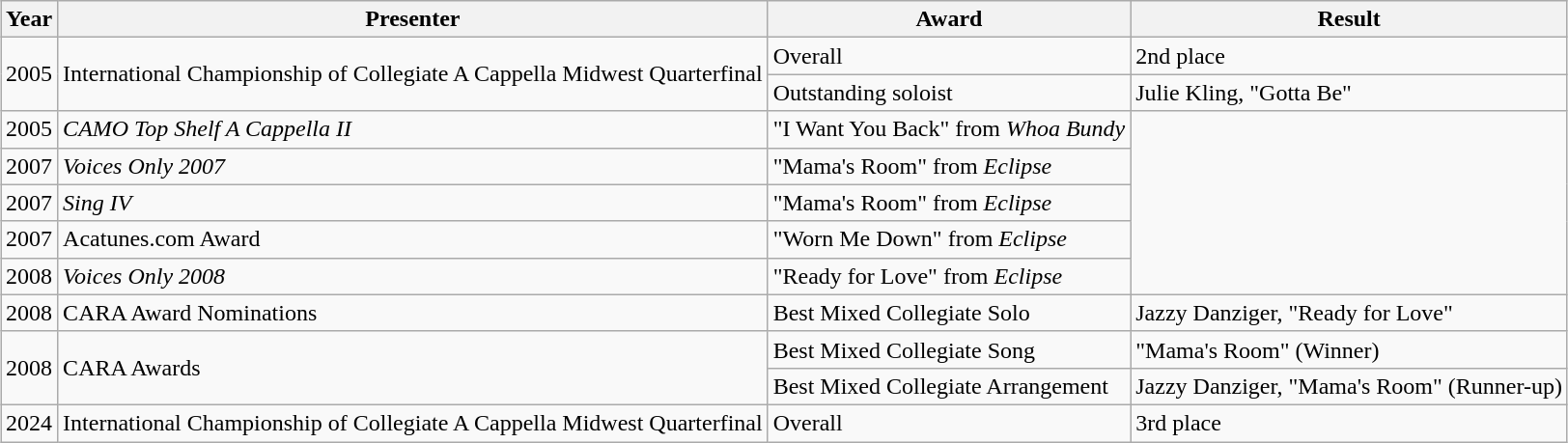<table class="wikitable" style="margin: 1em auto;">
<tr>
<th>Year</th>
<th>Presenter</th>
<th>Award</th>
<th>Result</th>
</tr>
<tr>
<td rowspan="2">2005</td>
<td rowspan="2">International Championship of Collegiate A Cappella Midwest Quarterfinal</td>
<td>Overall</td>
<td>2nd place</td>
</tr>
<tr>
<td>Outstanding soloist</td>
<td>Julie Kling, "Gotta Be"</td>
</tr>
<tr>
<td>2005</td>
<td><em>CAMO Top Shelf A Cappella II</em></td>
<td>"I Want You Back" from <em>Whoa Bundy</em></td>
</tr>
<tr>
<td>2007</td>
<td><em>Voices Only 2007</em></td>
<td>"Mama's Room" from <em>Eclipse</em></td>
</tr>
<tr>
<td>2007</td>
<td><em>Sing IV</em></td>
<td>"Mama's Room" from <em>Eclipse</em></td>
</tr>
<tr>
<td>2007</td>
<td>Acatunes.com Award</td>
<td>"Worn Me Down" from <em>Eclipse</em></td>
</tr>
<tr>
<td>2008</td>
<td><em>Voices Only 2008</em></td>
<td>"Ready for Love" from <em>Eclipse</em></td>
</tr>
<tr>
<td>2008</td>
<td>CARA Award Nominations</td>
<td>Best Mixed Collegiate Solo</td>
<td>Jazzy Danziger, "Ready for Love"</td>
</tr>
<tr>
<td rowspan="2">2008</td>
<td rowspan="2">CARA Awards</td>
<td>Best Mixed Collegiate Song</td>
<td>"Mama's Room" (Winner)</td>
</tr>
<tr>
<td>Best Mixed Collegiate Arrangement</td>
<td>Jazzy Danziger, "Mama's Room" (Runner-up)</td>
</tr>
<tr>
<td>2024</td>
<td>International Championship of Collegiate A Cappella Midwest Quarterfinal</td>
<td>Overall</td>
<td>3rd place</td>
</tr>
</table>
